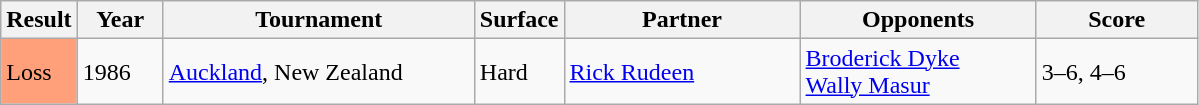<table class="sortable wikitable">
<tr>
<th style="width:40px">Result</th>
<th width=50>Year</th>
<th width=200>Tournament</th>
<th width=50>Surface</th>
<th width=150>Partner</th>
<th width=150>Opponents</th>
<th width=100>Score</th>
</tr>
<tr>
<td bgcolor=#ffa07a>Loss</td>
<td>1986</td>
<td><a href='#'>Auckland</a>, New Zealand</td>
<td>Hard</td>
<td> <a href='#'>Rick Rudeen</a></td>
<td> <a href='#'>Broderick Dyke</a><br> <a href='#'>Wally Masur</a></td>
<td>3–6, 4–6</td>
</tr>
</table>
